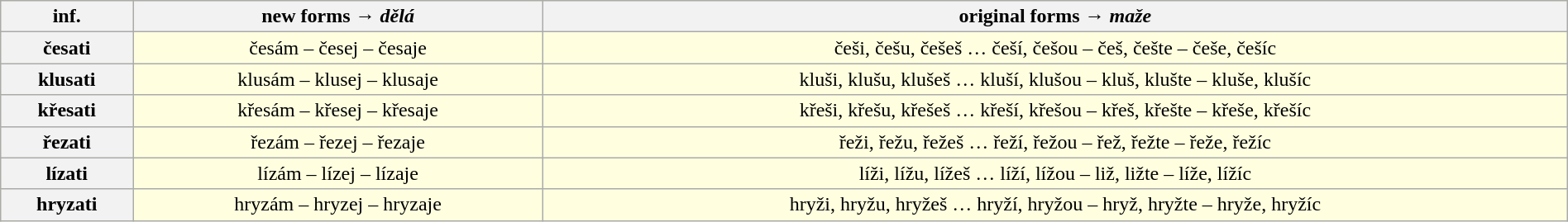<table class="wikitable" border="1" width=100% style="text-align:center; background:lightyellow">
<tr>
<th>inf.</th>
<th>new forms → <em>dělá</em></th>
<th>original forms → <em>maže</em></th>
</tr>
<tr>
<th>česati</th>
<td>česám – česej – česaje</td>
<td>češi, češu, češeš … češí, češou – češ, češte – češe, češíc</td>
</tr>
<tr>
<th>klusati</th>
<td>klusám – klusej – klusaje</td>
<td>kluši, klušu, klušeš … kluší, klušou – kluš, klušte – kluše, klušíc</td>
</tr>
<tr>
<th>křesati</th>
<td>křesám – křesej – křesaje</td>
<td>křeši, křešu, křešeš … křeší, křešou – křeš, křešte – křeše, křešíc</td>
</tr>
<tr>
<th>řezati</th>
<td>řezám – řezej – řezaje</td>
<td>řeži, řežu, řežeš … řeží, řežou – řež, řežte – řeže, řežíc</td>
</tr>
<tr>
<th>lízati</th>
<td>lízám – lízej – lízaje</td>
<td>líži, lížu, lížeš … líží, lížou – liž, ližte – líže, lížíc</td>
</tr>
<tr>
<th>hryzati</th>
<td>hryzám – hryzej – hryzaje</td>
<td>hryži, hryžu, hryžeš … hryží, hryžou – hryž, hryžte – hryže, hryžíc</td>
</tr>
</table>
